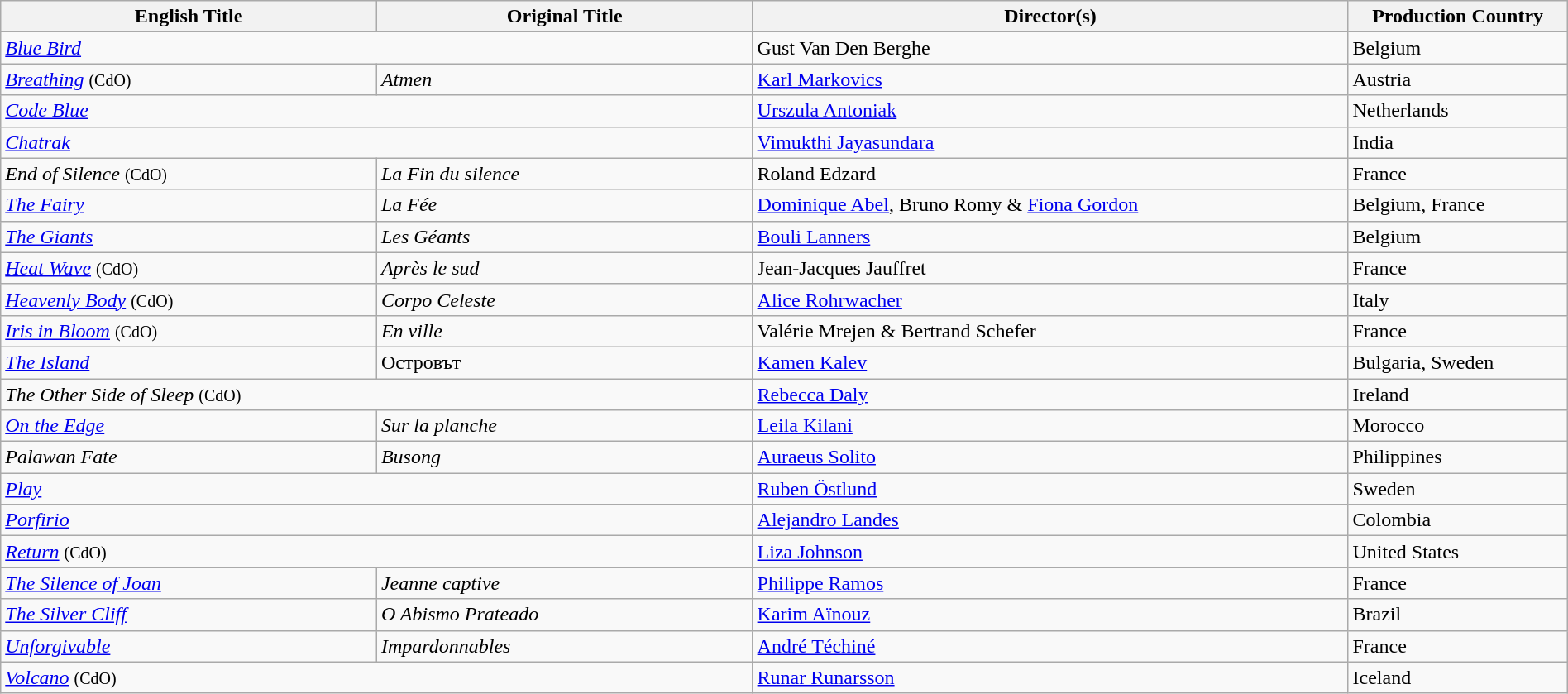<table class="wikitable" style="width:100%; margin-bottom:0px; margin-top:0px" cellpadding="5">
<tr>
<th style="width:24%">English Title</th>
<th style="width:24%">Original Title</th>
<th style="width:38%">Director(s)</th>
<th style="width:14%">Production Country</th>
</tr>
<tr>
<td colspan=2><em><a href='#'>Blue Bird</a></em></td>
<td data-sort-value="Berghe">Gust Van Den Berghe</td>
<td>Belgium</td>
</tr>
<tr>
<td><em><a href='#'>Breathing</a></em> <small>(CdO)</small></td>
<td><em>Atmen</em></td>
<td data-sort-value="Markovics"><a href='#'>Karl Markovics</a></td>
<td>Austria</td>
</tr>
<tr>
<td colspan=2><em><a href='#'>Code Blue</a></em></td>
<td data-sort-value="Antoniak"><a href='#'>Urszula Antoniak</a></td>
<td>Netherlands</td>
</tr>
<tr>
<td colspan="2"><em><a href='#'>Chatrak</a></em></td>
<td data-sort-value="Jayasundara"><a href='#'>Vimukthi Jayasundara</a></td>
<td>India</td>
</tr>
<tr>
<td><em>End of Silence</em> <small>(CdO)</small></td>
<td data-sort-value="Fin du"><em>La Fin du silence</em></td>
<td data-sort-value="Edzard">Roland Edzard</td>
<td>France</td>
</tr>
<tr>
<td data-sort-value="Fairy"><em><a href='#'>The Fairy</a></em></td>
<td data-sort-value="Fee"><em>La Fée</em></td>
<td data-sort-value="Abel"><a href='#'>Dominique Abel</a>, Bruno Romy & <a href='#'>Fiona Gordon</a></td>
<td>Belgium, France</td>
</tr>
<tr>
<td data-sort-value="Giants"><em><a href='#'>The Giants</a></em></td>
<td data-sort-value="Geants"><em>Les Géants</em></td>
<td data-sort-value="Lanners"><a href='#'>Bouli Lanners</a></td>
<td>Belgium</td>
</tr>
<tr>
<td><em><a href='#'>Heat Wave</a></em> <small>(CdO)</small></td>
<td><em>Après le sud</em></td>
<td data-sort-value="Jauffret">Jean-Jacques Jauffret</td>
<td>France</td>
</tr>
<tr>
<td><em><a href='#'>Heavenly Body</a></em> <small>(CdO)</small></td>
<td><em>Corpo Celeste</em></td>
<td data-sort-value="Rohrwacher"><a href='#'>Alice Rohrwacher</a></td>
<td>Italy</td>
</tr>
<tr>
<td><em><a href='#'>Iris in Bloom</a></em> <small>(CdO)</small></td>
<td><em>En ville</em></td>
<td data-sort-value="Mrejen">Valérie Mrejen & Bertrand Schefer</td>
<td>France</td>
</tr>
<tr>
<td data-sort-value="Island"><em><a href='#'>The Island</a></em></td>
<td>Островът</td>
<td data-sort-value="Kalev"><a href='#'>Kamen Kalev</a></td>
<td>Bulgaria, Sweden</td>
</tr>
<tr>
<td colspan="2" data-sort-value="Other Side"><em>The Other Side of Sleep</em> <small>(CdO)</small></td>
<td data-sort-value="Daly"><a href='#'>Rebecca Daly</a></td>
<td>Ireland</td>
</tr>
<tr>
<td><em><a href='#'>On the Edge</a></em></td>
<td><em>Sur la planche</em></td>
<td data-sort-value="Kilani"><a href='#'>Leila Kilani</a></td>
<td>Morocco</td>
</tr>
<tr>
<td><em>Palawan Fate</em></td>
<td><em>Busong</em></td>
<td data-sort-value="Solito"><a href='#'>Auraeus Solito</a></td>
<td>Philippines</td>
</tr>
<tr>
<td colspan="2"><em><a href='#'>Play</a></em></td>
<td data-sort-value="Ostlund"><a href='#'>Ruben Östlund</a></td>
<td>Sweden</td>
</tr>
<tr>
<td colspan="2"><em><a href='#'>Porfirio</a></em></td>
<td data-sort-value="Landes"><a href='#'>Alejandro Landes</a></td>
<td>Colombia</td>
</tr>
<tr>
<td colspan="2"><em><a href='#'>Return</a></em> <small>(CdO)</small></td>
<td data-sort-value="Johnson"><a href='#'>Liza Johnson</a></td>
<td>United States</td>
</tr>
<tr>
<td data-sort-value="Silence"><em><a href='#'>The Silence of Joan</a></em></td>
<td><em>Jeanne captive</em></td>
<td data-sort-value="Ramos"><a href='#'>Philippe Ramos</a></td>
<td>France</td>
</tr>
<tr>
<td data-sort-value="Silver"><em><a href='#'>The Silver Cliff</a></em></td>
<td data-sort-value="Abismo"><em>O Abismo Prateado</em></td>
<td data-sort-value="Aïnouz"><a href='#'>Karim Aïnouz</a></td>
<td>Brazil</td>
</tr>
<tr>
<td><em><a href='#'>Unforgivable</a></em></td>
<td><em>Impardonnables</em></td>
<td data-sort-value="Techine"><a href='#'>André Téchiné</a></td>
<td>France</td>
</tr>
<tr>
<td colspan=2><em><a href='#'>Volcano</a></em> <small>(CdO)</small></td>
<td data-sort-value="Runarsson"><a href='#'>Runar Runarsson</a></td>
<td>Iceland</td>
</tr>
</table>
